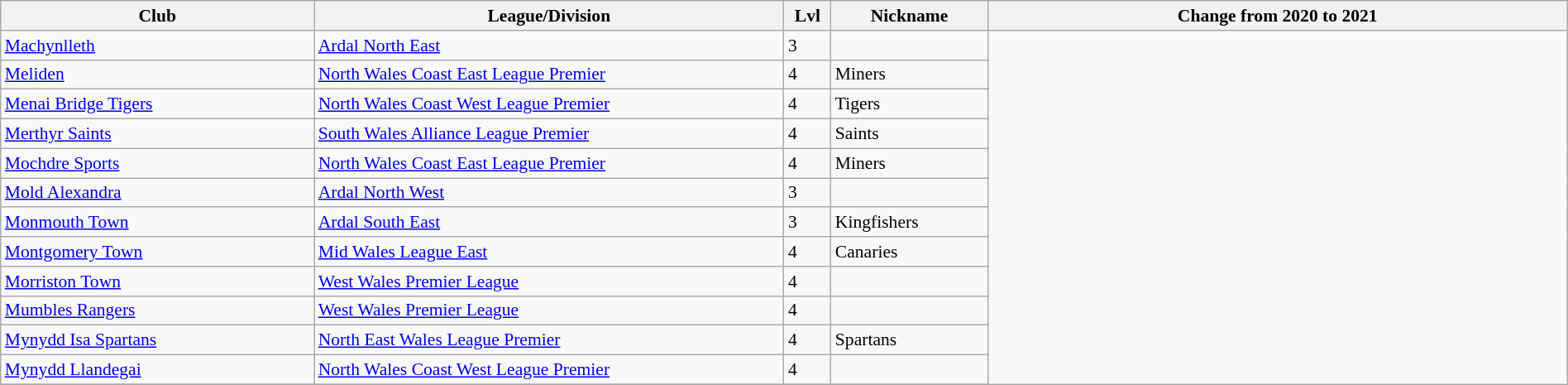<table class="wikitable sortable" width=100% style="font-size:90%">
<tr>
<th width=20%>Club</th>
<th width=30%>League/Division</th>
<th width=3%>Lvl</th>
<th width=10%>Nickname</th>
<th width=37%>Change from 2020 to 2021</th>
</tr>
<tr>
<td><a href='#'>Machynlleth</a></td>
<td><a href='#'>Ardal North East</a></td>
<td>3</td>
<td></td>
</tr>
<tr>
<td><a href='#'>Meliden</a></td>
<td><a href='#'>North Wales Coast East League Premier</a></td>
<td>4</td>
<td>Miners</td>
</tr>
<tr>
<td><a href='#'>Menai Bridge Tigers</a></td>
<td><a href='#'>North Wales Coast West League Premier</a></td>
<td>4</td>
<td>Tigers</td>
</tr>
<tr>
<td><a href='#'>Merthyr Saints</a></td>
<td><a href='#'>South Wales Alliance League Premier</a></td>
<td>4</td>
<td>Saints</td>
</tr>
<tr>
<td><a href='#'>Mochdre Sports</a></td>
<td><a href='#'>North Wales Coast East League Premier</a></td>
<td>4</td>
<td>Miners</td>
</tr>
<tr>
<td><a href='#'>Mold Alexandra</a></td>
<td><a href='#'>Ardal North West</a></td>
<td>3</td>
<td></td>
</tr>
<tr>
<td><a href='#'>Monmouth Town</a></td>
<td><a href='#'>Ardal South East</a></td>
<td>3</td>
<td>Kingfishers</td>
</tr>
<tr>
<td><a href='#'>Montgomery Town</a></td>
<td><a href='#'>Mid Wales League East</a></td>
<td>4</td>
<td>Canaries</td>
</tr>
<tr>
<td><a href='#'>Morriston Town</a></td>
<td><a href='#'>West Wales Premier League</a></td>
<td>4</td>
<td></td>
</tr>
<tr>
<td><a href='#'>Mumbles Rangers</a></td>
<td><a href='#'>West Wales Premier League</a></td>
<td>4</td>
<td></td>
</tr>
<tr>
<td><a href='#'>Mynydd Isa Spartans</a></td>
<td><a href='#'>North East Wales League Premier</a></td>
<td>4</td>
<td>Spartans</td>
</tr>
<tr>
<td><a href='#'>Mynydd Llandegai</a></td>
<td><a href='#'>North Wales Coast West League Premier</a></td>
<td>4</td>
<td></td>
</tr>
<tr>
</tr>
</table>
